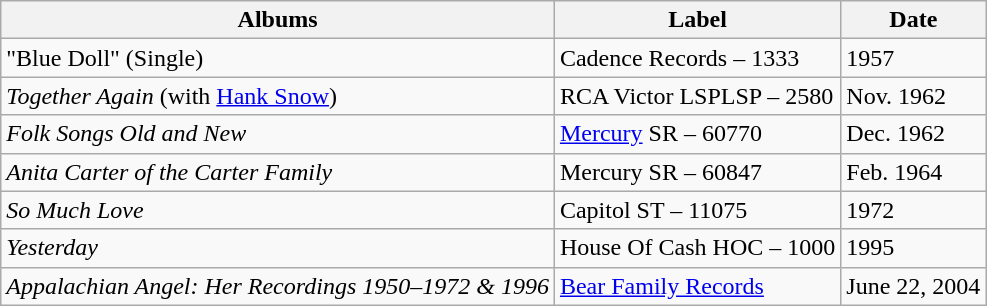<table class="wikitable">
<tr>
<th>Albums</th>
<th>Label</th>
<th>Date</th>
</tr>
<tr>
<td>"Blue Doll" (Single)</td>
<td>Cadence Records – 1333</td>
<td>1957</td>
</tr>
<tr>
<td><em>Together Again</em> (with <a href='#'>Hank Snow</a>)</td>
<td>RCA Victor LSPLSP – 2580</td>
<td>Nov. 1962</td>
</tr>
<tr>
<td><em>Folk Songs Old and New</em></td>
<td><a href='#'>Mercury</a> SR – 60770</td>
<td>Dec. 1962</td>
</tr>
<tr>
<td><em>Anita Carter of the Carter Family</em></td>
<td>Mercury SR – 60847</td>
<td>Feb. 1964</td>
</tr>
<tr>
<td><em>So Much Love</em></td>
<td>Capitol ST – 11075</td>
<td>1972</td>
</tr>
<tr>
<td><em>Yesterday</em></td>
<td>House Of Cash HOC – 1000</td>
<td>1995</td>
</tr>
<tr>
<td><em>Appalachian Angel: Her Recordings 1950–1972 & 1996</em></td>
<td><a href='#'>Bear Family Records</a></td>
<td>June 22, 2004</td>
</tr>
</table>
